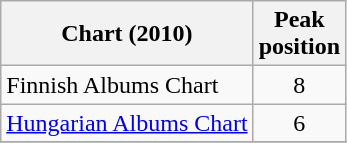<table class="wikitable sortable">
<tr>
<th>Chart (2010)</th>
<th>Peak<br>position</th>
</tr>
<tr>
<td>Finnish Albums Chart</td>
<td style="text-align:center;">8</td>
</tr>
<tr>
<td><a href='#'>Hungarian Albums Chart</a></td>
<td style="text-align:center;">6</td>
</tr>
<tr>
</tr>
</table>
